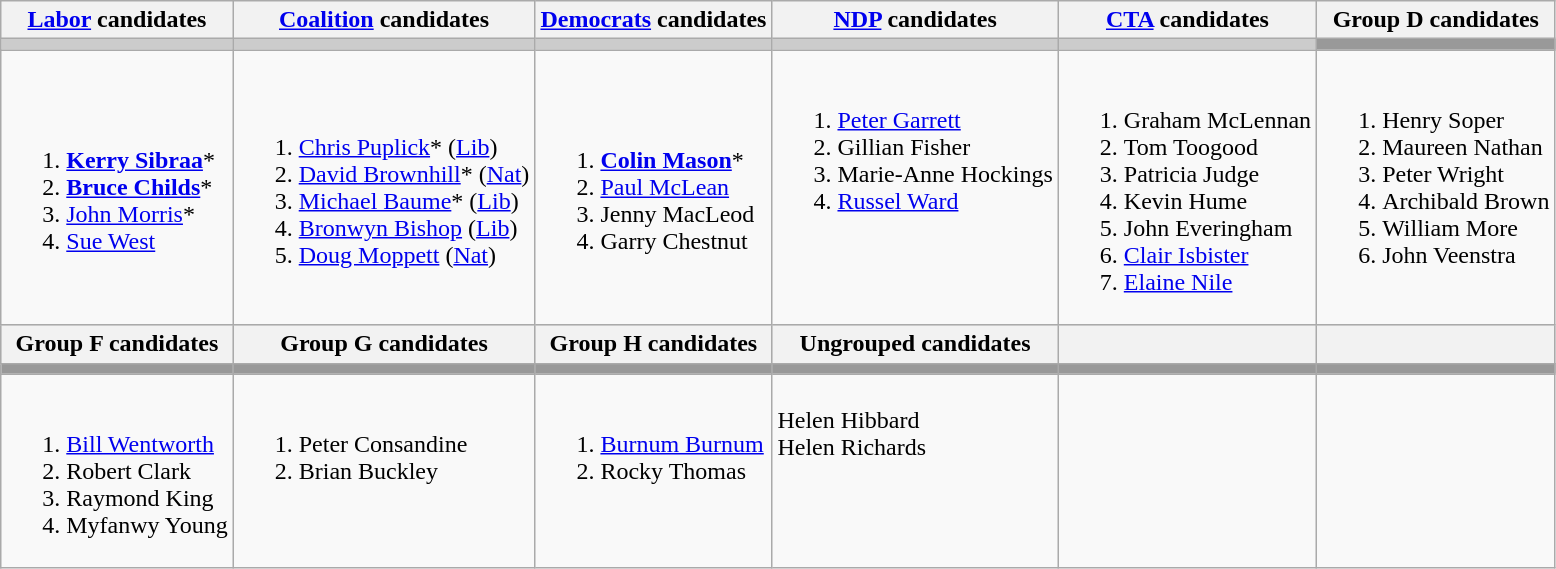<table class="wikitable">
<tr>
<th><a href='#'>Labor</a> candidates</th>
<th><a href='#'>Coalition</a> candidates</th>
<th><a href='#'>Democrats</a> candidates</th>
<th><a href='#'>NDP</a> candidates</th>
<th><a href='#'>CTA</a> candidates</th>
<th>Group D candidates</th>
</tr>
<tr bgcolor="#cccccc">
<td></td>
<td></td>
<td></td>
<td></td>
<td></td>
<td bgcolor="#999999"></td>
</tr>
<tr>
<td><br><ol><li><strong><a href='#'>Kerry Sibraa</a></strong>*</li><li><strong><a href='#'>Bruce Childs</a></strong>*</li><li><a href='#'>John Morris</a>*</li><li><a href='#'>Sue West</a></li></ol></td>
<td><br><ol><li><a href='#'>Chris Puplick</a>* (<a href='#'>Lib</a>)</li><li><a href='#'>David Brownhill</a>* (<a href='#'>Nat</a>)</li><li><a href='#'>Michael Baume</a>* (<a href='#'>Lib</a>)</li><li><a href='#'>Bronwyn Bishop</a> (<a href='#'>Lib</a>)</li><li><a href='#'>Doug Moppett</a> (<a href='#'>Nat</a>)</li></ol></td>
<td><br><ol><li><strong><a href='#'>Colin Mason</a></strong>*</li><li><a href='#'>Paul McLean</a></li><li>Jenny MacLeod</li><li>Garry Chestnut</li></ol></td>
<td valign=top><br><ol><li><a href='#'>Peter Garrett</a></li><li>Gillian Fisher</li><li>Marie-Anne Hockings</li><li><a href='#'>Russel Ward</a></li></ol></td>
<td valign=top><br><ol><li>Graham McLennan</li><li>Tom Toogood</li><li>Patricia Judge</li><li>Kevin Hume</li><li>John Everingham</li><li><a href='#'>Clair Isbister</a></li><li><a href='#'>Elaine Nile</a></li></ol></td>
<td valign=top><br><ol><li>Henry Soper</li><li>Maureen Nathan</li><li>Peter Wright</li><li>Archibald Brown</li><li>William More</li><li>John Veenstra</li></ol></td>
</tr>
<tr bgcolor="#cccccc">
<th>Group F candidates</th>
<th>Group G candidates</th>
<th>Group H candidates</th>
<th>Ungrouped candidates</th>
<th></th>
<th></th>
</tr>
<tr bgcolor="#cccccc">
<td bgcolor="#999999"></td>
<td bgcolor="#999999"></td>
<td bgcolor="#999999"></td>
<td bgcolor="#999999"></td>
<td bgcolor="#999999"></td>
<td bgcolor="#999999"></td>
</tr>
<tr>
<td valign=top><br><ol><li><a href='#'>Bill Wentworth</a></li><li>Robert Clark</li><li>Raymond King</li><li>Myfanwy Young</li></ol></td>
<td valign=top><br><ol><li>Peter Consandine</li><li>Brian Buckley</li></ol></td>
<td valign=top><br><ol><li><a href='#'>Burnum Burnum</a></li><li>Rocky Thomas</li></ol></td>
<td valign=top><br>Helen Hibbard<br>
Helen Richards</td>
<td valign=top></td>
<td valign=top></td>
</tr>
</table>
